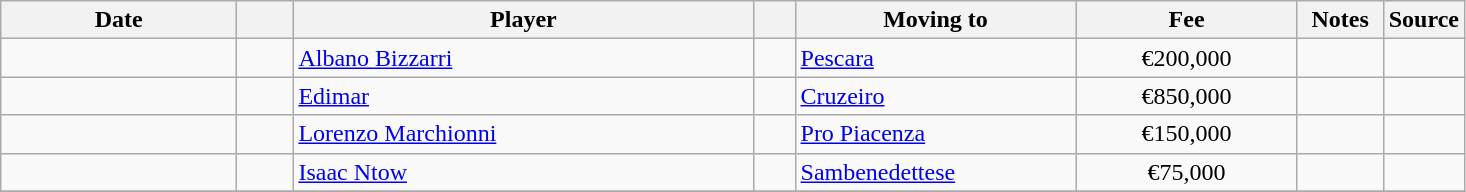<table class="wikitable sortable">
<tr>
<th style="width:150px;">Date</th>
<th style="width:30px;"></th>
<th style="width:300px;">Player</th>
<th style="width:20px;"></th>
<th style="width:180px;">Moving to</th>
<th style="width:140px;" class="unsortable">Fee</th>
<th style="width:50px;" class="unsortable">Notes</th>
<th style="width:10px;">Source</th>
</tr>
<tr>
<td></td>
<td align=center></td>
<td> <a href='#'>Albano Bizzarri</a></td>
<td align=center></td>
<td> <a href='#'>Pescara</a></td>
<td align=center>€200,000</td>
<td align=center></td>
<td></td>
</tr>
<tr>
<td></td>
<td align=center></td>
<td> <a href='#'>Edimar</a></td>
<td align=center></td>
<td> <a href='#'>Cruzeiro</a></td>
<td align=center>€850,000</td>
<td align=center></td>
<td></td>
</tr>
<tr>
<td></td>
<td align=center></td>
<td> <a href='#'>Lorenzo Marchionni</a></td>
<td align=center></td>
<td> <a href='#'>Pro Piacenza</a></td>
<td align=center>€150,000</td>
<td align=center></td>
<td></td>
</tr>
<tr>
<td></td>
<td align=center></td>
<td> <a href='#'>Isaac Ntow</a></td>
<td align=center></td>
<td> <a href='#'>Sambenedettese</a></td>
<td align=center>€75,000</td>
<td align=center></td>
<td></td>
</tr>
<tr>
</tr>
</table>
